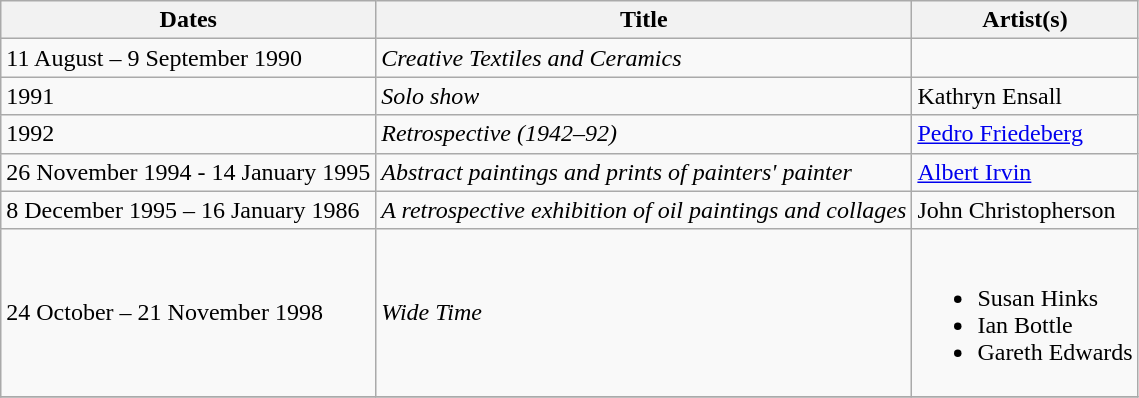<table class="wikitable">
<tr>
<th>Dates</th>
<th>Title</th>
<th>Artist(s)</th>
</tr>
<tr>
<td>11 August – 9 September 1990</td>
<td><em>Creative Textiles and Ceramics</em></td>
<td></td>
</tr>
<tr>
<td>1991</td>
<td><em>Solo show</em></td>
<td>Kathryn Ensall</td>
</tr>
<tr>
<td>1992</td>
<td><em>Retrospective (1942–92)</em></td>
<td><a href='#'>Pedro Friedeberg</a></td>
</tr>
<tr>
<td>26 November 1994 - 14 January 1995</td>
<td><em>Abstract paintings and prints of painters' painter</em></td>
<td><a href='#'>Albert Irvin</a></td>
</tr>
<tr>
<td>8 December 1995 – 16 January 1986</td>
<td><em>A retrospective exhibition of oil paintings and collages</em></td>
<td>John Christopherson</td>
</tr>
<tr>
<td>24 October – 21 November 1998</td>
<td><em>Wide Time</em></td>
<td><br><ul><li>Susan Hinks</li><li>Ian Bottle</li><li>Gareth Edwards</li></ul></td>
</tr>
<tr>
</tr>
</table>
